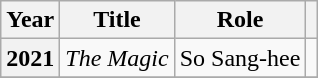<table class="wikitable sortable plainrowheaders">
<tr>
<th scope="col">Year</th>
<th scope="col">Title</th>
<th scope="col">Role</th>
<th scope="col" class="unsortable"></th>
</tr>
<tr>
<th scope="row">2021</th>
<td><em>The Magic</em></td>
<td>So Sang-hee</td>
<td></td>
</tr>
<tr>
</tr>
</table>
